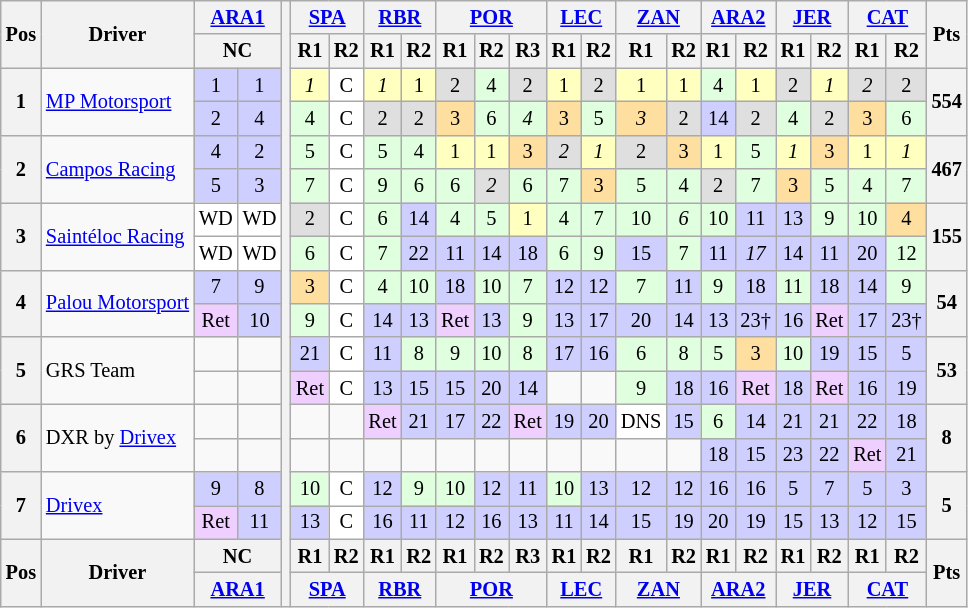<table class="wikitable" style="font-size:85%; text-align:center">
<tr>
<th rowspan="2">Pos</th>
<th rowspan="2">Driver</th>
<th colspan="2"><a href='#'>ARA1</a><br></th>
<th rowspan="18"></th>
<th colspan="2"><a href='#'>SPA</a><br></th>
<th colspan="2"><a href='#'>RBR</a><br></th>
<th colspan="3"><a href='#'>POR</a><br></th>
<th colspan="2"><a href='#'>LEC</a><br></th>
<th colspan="2"><a href='#'>ZAN</a><br></th>
<th colspan="2"><a href='#'>ARA2</a><br></th>
<th colspan="2"><a href='#'>JER</a><br></th>
<th colspan="2"><a href='#'>CAT</a><br></th>
<th rowspan="2">Pts</th>
</tr>
<tr>
<th colspan="2">NC</th>
<th>R1</th>
<th>R2</th>
<th>R1</th>
<th>R2</th>
<th>R1</th>
<th>R2</th>
<th>R3</th>
<th>R1</th>
<th>R2</th>
<th>R1</th>
<th>R2</th>
<th>R1</th>
<th>R2</th>
<th>R1</th>
<th>R2</th>
<th>R1</th>
<th>R2</th>
</tr>
<tr>
<th rowspan="2">1</th>
<td rowspan="2" align="left"> <a href='#'>MP Motorsport</a></td>
<td style="background:#CFCFFF">1</td>
<td style="background:#CFCFFF">1</td>
<td style="background:#FFFFBF"><em>1</em></td>
<td style="background:#FFFFFF">C</td>
<td style="background:#FFFFBF"><em>1</em></td>
<td style="background:#FFFFBF">1</td>
<td style="background:#DFDFDF">2</td>
<td style="background:#DFFFDF">4</td>
<td style="background:#DFDFDF">2</td>
<td style="background:#FFFFBF">1</td>
<td style="background:#DFDFDF">2</td>
<td style="background:#FFFFBF">1</td>
<td style="background:#FFFFBF">1</td>
<td style="background:#DFFFDF">4</td>
<td style="background:#FFFFBF">1</td>
<td style="background:#DFDFDF">2</td>
<td style="background:#FFFFBF"><em>1</em></td>
<td style="background:#DFDFDF"><em>2</em></td>
<td style="background:#DFDFDF">2</td>
<th rowspan="2">554</th>
</tr>
<tr>
<td style="background:#CFCFFF">2</td>
<td style="background:#CFCFFF">4</td>
<td style="background:#DFFFDF">4</td>
<td style="background:#FFFFFF">C</td>
<td style="background:#DFDFDF">2</td>
<td style="background:#DFDFDF">2</td>
<td style="background:#FFDF9F">3</td>
<td style="background:#DFFFDF">6</td>
<td style="background:#DFFFDF"><em>4</em></td>
<td style="background:#FFDF9F">3</td>
<td style="background:#DFFFDF">5</td>
<td style="background:#FFDF9F"><em>3</em></td>
<td style="background:#DFDFDF">2</td>
<td style="background:#CFCFFF">14</td>
<td style="background:#DFDFDF">2</td>
<td style="background:#DFFFDF">4</td>
<td style="background:#DFDFDF">2</td>
<td style="background:#FFDF9F">3</td>
<td style="background:#DFFFDF">6</td>
</tr>
<tr>
<th rowspan="2">2</th>
<td rowspan="2" align="left"> <a href='#'>Campos Racing</a></td>
<td style="background:#CFCFFF">4</td>
<td style="background:#CFCFFF">2</td>
<td style="background:#DFFFDF">5</td>
<td style="background:#FFFFFF">C</td>
<td style="background:#DFFFDF">5</td>
<td style="background:#DFFFDF">4</td>
<td style="background:#FFFFBF">1</td>
<td style="background:#FFFFBF">1</td>
<td style="background:#FFDF9F">3</td>
<td style="background:#DFDFDF"><em>2</em></td>
<td style="background:#FFFFBF"><em>1</em></td>
<td style="background:#DFDFDF">2</td>
<td style="background:#FFDF9F">3</td>
<td style="background:#FFFFBF">1</td>
<td style="background:#DFFFDF">5</td>
<td style="background:#FFFFBF"><em>1</em></td>
<td style="background:#FFDF9F">3</td>
<td style="background:#FFFFBF">1</td>
<td style="background:#FFFFBF"><em>1</em></td>
<th rowspan="2">467</th>
</tr>
<tr>
<td style="background:#CFCFFF">5</td>
<td style="background:#CFCFFF">3</td>
<td style="background:#DFFFDF">7</td>
<td style="background:#FFFFFF">C</td>
<td style="background:#DFFFDF">9</td>
<td style="background:#DFFFDF">6</td>
<td style="background:#DFFFDF">6</td>
<td style="background:#DFDFDF"><em>2</em></td>
<td style="background:#DFFFDF">6</td>
<td style="background:#DFFFDF">7</td>
<td style="background:#FFDF9F">3</td>
<td style="background:#DFFFDF">5</td>
<td style="background:#DFFFDF">4</td>
<td style="background:#DFDFDF">2</td>
<td style="background:#DFFFDF">7</td>
<td style="background:#FFDF9F">3</td>
<td style="background:#DFFFDF">5</td>
<td style="background:#DFFFDF">4</td>
<td style="background:#DFFFDF">7</td>
</tr>
<tr>
<th rowspan="2">3</th>
<td rowspan="2" align="left"> <a href='#'>Saintéloc Racing</a></td>
<td style="background:#FFFFFF">WD</td>
<td style="background:#FFFFFF">WD</td>
<td style="background:#DFDFDF">2</td>
<td style="background:#FFFFFF">C</td>
<td style="background:#DFFFDF">6</td>
<td style="background:#CFCFFF">14</td>
<td style="background:#DFFFDF">4</td>
<td style="background:#DFFFDF">5</td>
<td style="background:#FFFFBF">1</td>
<td style="background:#DFFFDF">4</td>
<td style="background:#DFFFDF">7</td>
<td style="background:#DFFFDF">10</td>
<td style="background:#DFFFDF"><em>6</em></td>
<td style="background:#DFFFDF">10</td>
<td style="background:#CFCFFF">11</td>
<td style="background:#CFCFFF">13</td>
<td style="background:#DFFFDF">9</td>
<td style="background:#DFFFDF">10</td>
<td style="background:#FFDF9F">4</td>
<th rowspan="2">155</th>
</tr>
<tr>
<td style="background:#FFFFFF">WD</td>
<td style="background:#FFFFFF">WD</td>
<td style="background:#DFFFDF">6</td>
<td style="background:#FFFFFF">C</td>
<td style="background:#DFFFDF">7</td>
<td style="background:#CFCFFF">22</td>
<td style="background:#CFCFFF">11</td>
<td style="background:#CFCFFF">14</td>
<td style="background:#CFCFFF">18</td>
<td style="background:#DFFFDF">6</td>
<td style="background:#DFFFDF">9</td>
<td style="background:#CFCFFF">15</td>
<td style="background:#DFFFDF">7</td>
<td style="background:#CFCFFF">11</td>
<td style="background:#CFCFFF"><em>17</em></td>
<td style="background:#CFCFFF">14</td>
<td style="background:#CFCFFF">11</td>
<td style="background:#CFCFFF">20</td>
<td style="background:#DFFFDF">12</td>
</tr>
<tr>
<th rowspan="2">4</th>
<td rowspan="2" align="left" nowrap> <a href='#'>Palou Motorsport</a></td>
<td style="background:#CFCFFF">7</td>
<td style="background:#CFCFFF">9</td>
<td style="background:#FFDF9F">3</td>
<td style="background:#FFFFFF">C</td>
<td style="background:#DFFFDF">4</td>
<td style="background:#DFFFDF">10</td>
<td style="background:#CFCFFF">18</td>
<td style="background:#DFFFDF">10</td>
<td style="background:#DFFFDF">7</td>
<td style="background:#CFCFFF">12</td>
<td style="background:#CFCFFF">12</td>
<td style="background:#DFFFDF">7</td>
<td style="background:#CFCFFF">11</td>
<td style="background:#DFFFDF">9</td>
<td style="background:#CFCFFF">18</td>
<td style="background:#DFFFDF">11</td>
<td style="background:#CFCFFF">18</td>
<td style="background:#CFCFFF">14</td>
<td style="background:#DFFFDF">9</td>
<th rowspan="2">54</th>
</tr>
<tr>
<td style="background:#EFCFFF">Ret</td>
<td style="background:#CFCFFF">10</td>
<td style="background:#DFFFDF">9</td>
<td style="background:#FFFFFF">C</td>
<td style="background:#CFCFFF">14</td>
<td style="background:#CFCFFF">13</td>
<td style="background:#EFCFFF">Ret</td>
<td style="background:#CFCFFF">13</td>
<td style="background:#DFFFDF">9</td>
<td style="background:#CFCFFF">13</td>
<td style="background:#CFCFFF">17</td>
<td style="background:#CFCFFF">20</td>
<td style="background:#CFCFFF">14</td>
<td style="background:#CFCFFF">13</td>
<td style="background:#CFCFFF">23†</td>
<td style="background:#CFCFFF">16</td>
<td style="background:#EFCFFF">Ret</td>
<td style="background:#CFCFFF">17</td>
<td style="background:#CFCFFF">23†</td>
</tr>
<tr>
<th rowspan="2">5</th>
<td rowspan="2"  align="left"> GRS Team</td>
<td></td>
<td></td>
<td style="background:#CFCFFF">21</td>
<td style="background:#FFFFFF">C</td>
<td style="background:#CFCFFF">11</td>
<td style="background:#DFFFDF">8</td>
<td style="background:#DFFFDF">9</td>
<td style="background:#DFFFDF">10</td>
<td style="background:#DFFFDF">8</td>
<td style="background:#CFCFFF">17</td>
<td style="background:#CFCFFF">16</td>
<td style="background:#DFFFDF">6</td>
<td style="background:#DFFFDF">8</td>
<td style="background:#DFFFDF">5</td>
<td style="background:#FFDF9F">3</td>
<td style="background:#DFFFDF">10</td>
<td style="background:#CFCFFF">19</td>
<td style="background:#CFCFFF">15</td>
<td style="background:#CFCFFF">5</td>
<th rowspan="2">53</th>
</tr>
<tr>
<td></td>
<td></td>
<td style="background:#EFCFFF">Ret</td>
<td style="background:#FFFFFF">C</td>
<td style="background:#CFCFFF">13</td>
<td style="background:#CFCFFF">15</td>
<td style="background:#CFCFFF">15</td>
<td style="background:#CFCFFF">20</td>
<td style="background:#CFCFFF">14</td>
<td></td>
<td></td>
<td style="background:#DFFFDF">9</td>
<td style="background:#CFCFFF">18</td>
<td style="background:#CFCFFF">16</td>
<td style="background:#EFCFFF">Ret</td>
<td style="background:#CFCFFF">18</td>
<td style="background:#EFCFFF">Ret</td>
<td style="background:#CFCFFF">16</td>
<td style="background:#CFCFFF">19</td>
</tr>
<tr>
<th rowspan="2">6</th>
<td rowspan="2" align="left"> DXR by <a href='#'>Drivex</a></td>
<td></td>
<td></td>
<td></td>
<td></td>
<td style="background:#EFCFFF">Ret</td>
<td style="background:#CFCFFF">21</td>
<td style="background:#CFCFFF">17</td>
<td style="background:#CFCFFF">22</td>
<td style="background:#EFCFFF">Ret</td>
<td style="background:#CFCFFF">19</td>
<td style="background:#CFCFFF">20</td>
<td style="background:#FFFFFF">DNS</td>
<td style="background:#CFCFFF">15</td>
<td style="background:#DFFFDF">6</td>
<td style="background:#CFCFFF">14</td>
<td style="background:#CFCFFF">21</td>
<td style="background:#CFCFFF">21</td>
<td style="background:#CFCFFF">22</td>
<td style="background:#CFCFFF">18</td>
<th rowspan="2">8</th>
</tr>
<tr>
<td></td>
<td></td>
<td></td>
<td></td>
<td></td>
<td></td>
<td></td>
<td></td>
<td></td>
<td></td>
<td></td>
<td></td>
<td></td>
<td style="background:#CFCFFF">18</td>
<td style="background:#CFCFFF">15</td>
<td style="background:#CFCFFF">23</td>
<td style="background:#CFCFFF">22</td>
<td style="background:#EFCFFF">Ret</td>
<td style="background:#CFCFFF">21</td>
</tr>
<tr>
<th rowspan="2">7</th>
<td rowspan="2" align="left"> <a href='#'>Drivex</a></td>
<td style="background:#CFCFFF">9</td>
<td style="background:#CFCFFF">8</td>
<td style="background:#DFFFDF">10</td>
<td style="background:#FFFFFF">C</td>
<td style="background:#CFCFFF">12</td>
<td style="background:#DFFFDF">9</td>
<td style="background:#DFFFDF">10</td>
<td style="background:#CFCFFF">12</td>
<td style="background:#CFCFFF">11</td>
<td style="background:#DFFFDF">10</td>
<td style="background:#CFCFFF">13</td>
<td style="background:#CFCFFF">12</td>
<td style="background:#CFCFFF">12</td>
<td style="background:#CFCFFF">16</td>
<td style="background:#CFCFFF">16</td>
<td style="background:#CFCFFF">5</td>
<td style="background:#CFCFFF">7</td>
<td style="background:#CFCFFF">5</td>
<td style="background:#CFCFFF">3</td>
<th rowspan="2">5</th>
</tr>
<tr>
<td style="background:#EFCFFF">Ret</td>
<td style="background:#CFCFFF">11</td>
<td style="background:#CFCFFF">13</td>
<td style="background:#FFFFFF">C</td>
<td style="background:#CFCFFF">16</td>
<td style="background:#CFCFFF">11</td>
<td style="background:#CFCFFF">12</td>
<td style="background:#CFCFFF">16</td>
<td style="background:#CFCFFF">13</td>
<td style="background:#CFCFFF">11</td>
<td style="background:#CFCFFF">14</td>
<td style="background:#CFCFFF">15</td>
<td style="background:#CFCFFF">19</td>
<td style="background:#CFCFFF">20</td>
<td style="background:#CFCFFF">19</td>
<td style="background:#CFCFFF">15</td>
<td style="background:#CFCFFF">13</td>
<td style="background:#CFCFFF">12</td>
<td style="background:#CFCFFF">15</td>
</tr>
<tr>
<th rowspan="2">Pos</th>
<th rowspan="2">Driver</th>
<th colspan="2">NC</th>
<th>R1</th>
<th>R2</th>
<th>R1</th>
<th>R2</th>
<th>R1</th>
<th>R2</th>
<th>R3</th>
<th>R1</th>
<th>R2</th>
<th>R1</th>
<th>R2</th>
<th>R1</th>
<th>R2</th>
<th>R1</th>
<th>R2</th>
<th>R1</th>
<th>R2</th>
<th rowspan="2">Pts</th>
</tr>
<tr>
<th colspan="2"><a href='#'>ARA1</a><br></th>
<th colspan="2"><a href='#'>SPA</a><br></th>
<th colspan="2"><a href='#'>RBR</a><br></th>
<th colspan="3"><a href='#'>POR</a><br></th>
<th colspan="2"><a href='#'>LEC</a><br></th>
<th colspan="2"><a href='#'>ZAN</a><br></th>
<th colspan="2"><a href='#'>ARA2</a><br></th>
<th colspan="2"><a href='#'>JER</a><br></th>
<th colspan="2"><a href='#'>CAT</a><br></th>
</tr>
</table>
